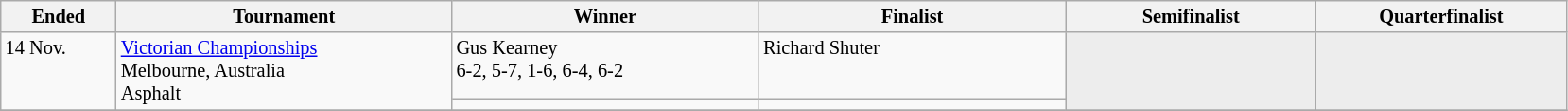<table class="wikitable" style="font-size:85%;">
<tr>
<th width="75">Ended</th>
<th width="230">Tournament</th>
<th width="210">Winner</th>
<th width="210">Finalist</th>
<th width="170">Semifinalist</th>
<th width="170">Quarterfinalist</th>
</tr>
<tr valign=top>
<td rowspan=2>14 Nov.</td>
<td rowspan=2><a href='#'>Victorian Championships</a><br>Melbourne, Australia<br>Asphalt</td>
<td> Gus Kearney <br>6-2, 5-7, 1-6, 6-4, 6-2</td>
<td> Richard Shuter</td>
<td style="background:#ededed;" rowspan=2></td>
<td style="background:#ededed;" rowspan=2></td>
</tr>
<tr valign=top>
<td></td>
<td></td>
</tr>
<tr valign=top>
</tr>
</table>
